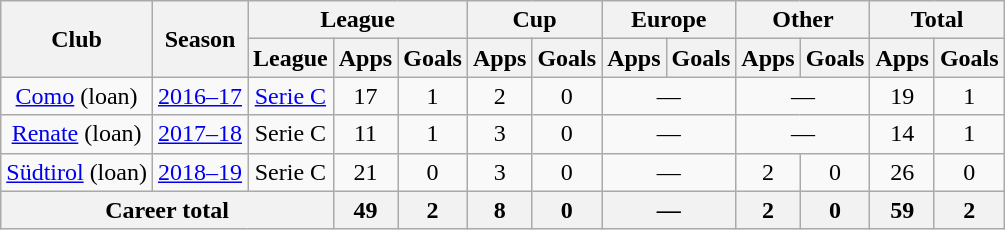<table class="wikitable" style="text-align: center;">
<tr>
<th rowspan="2">Club</th>
<th rowspan="2">Season</th>
<th colspan="3">League</th>
<th colspan="2">Cup</th>
<th colspan="2">Europe</th>
<th colspan="2">Other</th>
<th colspan="2">Total</th>
</tr>
<tr>
<th>League</th>
<th>Apps</th>
<th>Goals</th>
<th>Apps</th>
<th>Goals</th>
<th>Apps</th>
<th>Goals</th>
<th>Apps</th>
<th>Goals</th>
<th>Apps</th>
<th>Goals</th>
</tr>
<tr>
<td rowspan="1"><a href='#'>Como</a> (loan)</td>
<td><a href='#'>2016–17</a></td>
<td rowspan="1"><a href='#'>Serie C</a></td>
<td>17</td>
<td>1</td>
<td>2</td>
<td>0</td>
<td colspan="2">—</td>
<td colspan="2">—</td>
<td>19</td>
<td>1</td>
</tr>
<tr>
<td><a href='#'>Renate</a> (loan)</td>
<td><a href='#'>2017–18</a></td>
<td>Serie C</td>
<td>11</td>
<td>1</td>
<td>3</td>
<td>0</td>
<td colspan="2">—</td>
<td colspan="2">—</td>
<td>14</td>
<td>1</td>
</tr>
<tr>
<td><a href='#'>Südtirol</a> (loan)</td>
<td><a href='#'>2018–19</a></td>
<td>Serie C</td>
<td>21</td>
<td>0</td>
<td>3</td>
<td>0</td>
<td colspan="2">—</td>
<td>2</td>
<td>0</td>
<td>26</td>
<td>0</td>
</tr>
<tr>
<th colspan="3">Career total</th>
<th>49</th>
<th>2</th>
<th>8</th>
<th>0</th>
<th colspan="2">—</th>
<th>2</th>
<th>0</th>
<th>59</th>
<th>2</th>
</tr>
</table>
